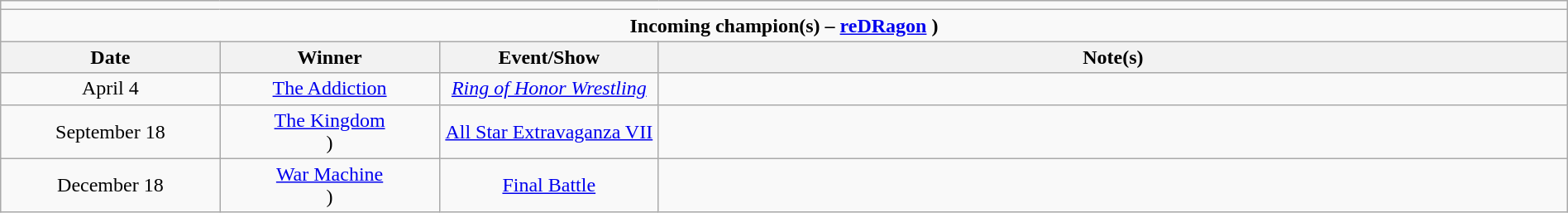<table class="wikitable" style="text-align:center; width:100%;">
<tr>
<td colspan="5"></td>
</tr>
<tr>
<td colspan="5"><strong>Incoming champion(s) – <a href='#'>reDRagon</a> )</strong></td>
</tr>
<tr>
<th width=14%>Date</th>
<th width=14%>Winner</th>
<th width=14%>Event/Show</th>
<th width=58%>Note(s)</th>
</tr>
<tr>
<td>April 4</td>
<td><a href='#'>The Addiction</a><br></td>
<td><em><a href='#'>Ring of Honor Wrestling</a></em></td>
<td align="left"></td>
</tr>
<tr>
<td>September 18</td>
<td><a href='#'>The Kingdom</a><br>)</td>
<td><a href='#'>All Star Extravaganza VII</a></td>
<td align="left"></td>
</tr>
<tr>
<td>December 18</td>
<td><a href='#'>War Machine</a><br>)</td>
<td><a href='#'>Final Battle</a></td>
<td align="left"></td>
</tr>
</table>
